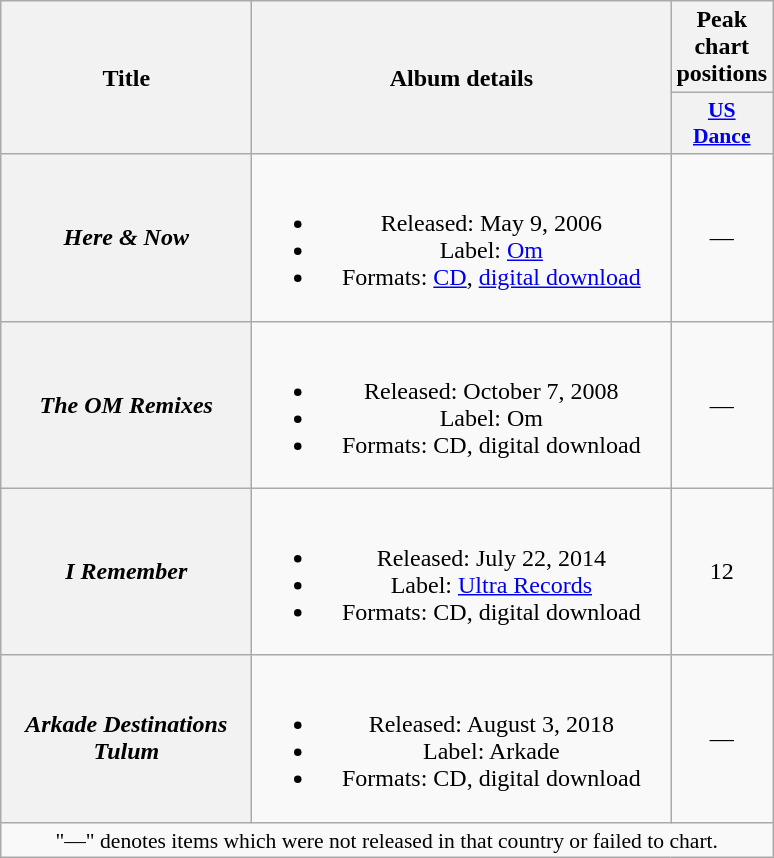<table class="wikitable plainrowheaders" style="text-align:center;">
<tr>
<th scope="col" rowspan="2" style="width:10em;">Title</th>
<th scope="col" rowspan="2" style="width:17em;">Album details</th>
<th scope="col" colspan="1">Peak chart positions</th>
</tr>
<tr>
<th scope="col" style="width:2.5em;font-size:90%;"><a href='#'>US<br>Dance</a><br></th>
</tr>
<tr>
<th scope="row"><em>Here & Now</em></th>
<td><br><ul><li>Released: May 9, 2006</li><li>Label: <a href='#'>Om</a></li><li>Formats: <a href='#'>CD</a>, <a href='#'>digital download</a></li></ul></td>
<td>—</td>
</tr>
<tr>
<th scope="row"><em>The OM Remixes</em></th>
<td><br><ul><li>Released: October 7, 2008</li><li>Label: Om</li><li>Formats: CD, digital download</li></ul></td>
<td>—</td>
</tr>
<tr>
<th scope="row"><em>I Remember</em></th>
<td><br><ul><li>Released: July 22, 2014</li><li>Label: <a href='#'>Ultra Records</a></li><li>Formats: CD, digital download</li></ul></td>
<td>12</td>
</tr>
<tr>
<th scope="row"><em>Arkade Destinations Tulum</em></th>
<td><br><ul><li>Released: August 3, 2018</li><li>Label: Arkade</li><li>Formats: CD, digital download</li></ul></td>
<td>—</td>
</tr>
<tr>
<td colspan="3" style="font-size:90%;">"—" denotes items which were not released in that country or failed to chart.</td>
</tr>
</table>
